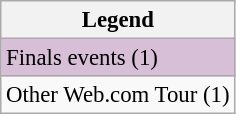<table class="wikitable" style="font-size:95%;">
<tr>
<th>Legend</th>
</tr>
<tr style="background:#D8BFD8;">
<td>Finals events (1)</td>
</tr>
<tr>
<td>Other Web.com Tour (1)</td>
</tr>
</table>
